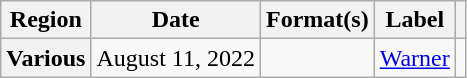<table class="wikitable plainrowheaders">
<tr>
<th scope="col">Region</th>
<th scope="col">Date</th>
<th scope="col">Format(s)</th>
<th scope="col">Label</th>
<th scope="col"></th>
</tr>
<tr>
<th scope="row">Various</th>
<td>August 11, 2022</td>
<td></td>
<td><a href='#'>Warner</a></td>
<td style="text-align:center;"></td>
</tr>
</table>
